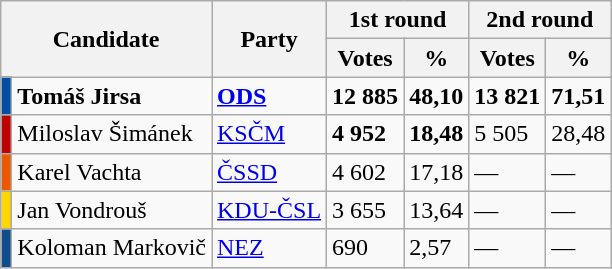<table class="wikitable sortable">
<tr>
<th colspan="2" rowspan="2">Candidate</th>
<th rowspan="2">Party</th>
<th colspan="2">1st round</th>
<th colspan="2">2nd round</th>
</tr>
<tr>
<th>Votes</th>
<th>%</th>
<th>Votes</th>
<th>%</th>
</tr>
<tr>
<td style="background-color:#034EA2;"></td>
<td><strong>Tomáš Jirsa</strong></td>
<td><a href='#'><strong>ODS</strong></a></td>
<td><strong>12 885</strong></td>
<td><strong>48,10</strong></td>
<td><strong>13 821</strong></td>
<td><strong>71,51</strong></td>
</tr>
<tr>
<td style="background-color:#bf0202;"></td>
<td>Miloslav Šimánek</td>
<td><a href='#'>KSČM</a></td>
<td><strong>4 952</strong></td>
<td><strong>18,48</strong></td>
<td>5 505</td>
<td>28,48</td>
</tr>
<tr>
<td style="background-color:#EC5800;"></td>
<td>Karel Vachta</td>
<td><a href='#'>ČSSD</a></td>
<td>4 602</td>
<td>17,18</td>
<td>—</td>
<td>—</td>
</tr>
<tr>
<td style="background-color:#FFD700;"></td>
<td>Jan Vondrouš</td>
<td><a href='#'>KDU-ČSL</a></td>
<td>3 655</td>
<td>13,64</td>
<td>—</td>
<td>—</td>
</tr>
<tr>
<td style="background-color:#104E8B;"></td>
<td>Koloman Markovič</td>
<td><a href='#'>NEZ</a></td>
<td>690</td>
<td>2,57</td>
<td>—</td>
<td>—</td>
</tr>
</table>
